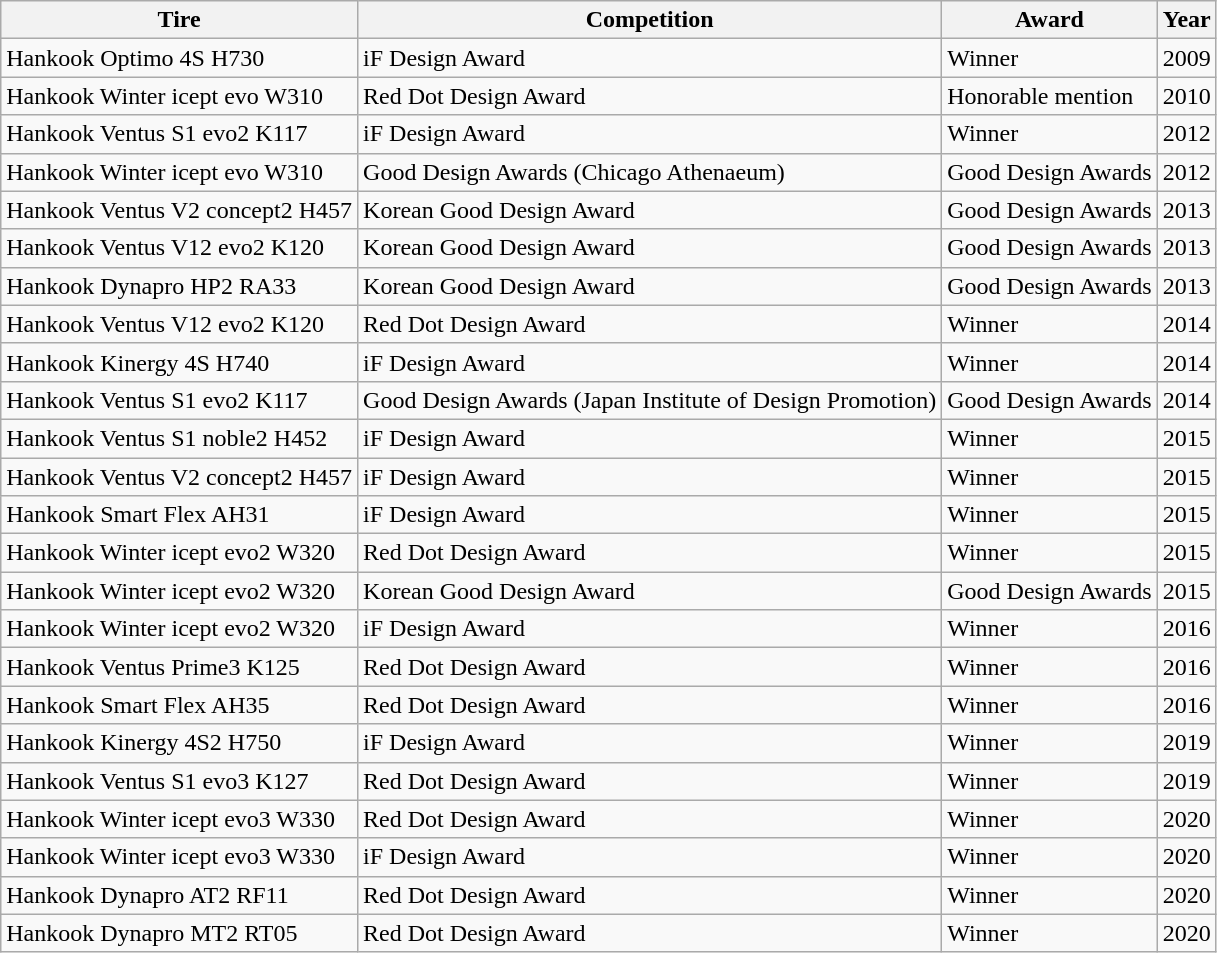<table class="wikitable">
<tr>
<th>Tire</th>
<th>Competition</th>
<th>Award</th>
<th>Year</th>
</tr>
<tr>
<td>Hankook Optimo 4S H730</td>
<td>iF Design Award</td>
<td>Winner</td>
<td>2009</td>
</tr>
<tr>
<td>Hankook Winter icept evo W310</td>
<td>Red Dot Design Award</td>
<td>Honorable mention</td>
<td>2010</td>
</tr>
<tr>
<td>Hankook Ventus S1 evo2 K117</td>
<td>iF Design Award</td>
<td>Winner</td>
<td>2012</td>
</tr>
<tr>
<td>Hankook Winter icept evo W310</td>
<td>Good Design Awards (Chicago Athenaeum)</td>
<td>Good Design Awards</td>
<td>2012</td>
</tr>
<tr>
<td>Hankook Ventus V2 concept2 H457</td>
<td>Korean Good Design Award</td>
<td>Good Design Awards</td>
<td>2013</td>
</tr>
<tr>
<td>Hankook Ventus V12 evo2 K120</td>
<td>Korean Good Design Award</td>
<td>Good Design Awards</td>
<td>2013</td>
</tr>
<tr>
<td>Hankook Dynapro HP2 RA33</td>
<td>Korean Good Design Award</td>
<td>Good Design Awards</td>
<td>2013</td>
</tr>
<tr>
<td>Hankook Ventus V12 evo2 K120</td>
<td>Red Dot Design Award</td>
<td>Winner</td>
<td>2014</td>
</tr>
<tr>
<td>Hankook Kinergy 4S H740</td>
<td>iF Design Award</td>
<td>Winner</td>
<td>2014</td>
</tr>
<tr>
<td>Hankook Ventus S1 evo2 K117</td>
<td>Good Design Awards (Japan Institute of Design Promotion)</td>
<td>Good Design Awards</td>
<td>2014</td>
</tr>
<tr>
<td>Hankook Ventus S1 noble2 H452</td>
<td>iF Design Award</td>
<td>Winner</td>
<td>2015</td>
</tr>
<tr>
<td>Hankook Ventus V2 concept2 H457</td>
<td>iF Design Award</td>
<td>Winner</td>
<td>2015</td>
</tr>
<tr>
<td>Hankook Smart Flex AH31</td>
<td>iF Design Award</td>
<td>Winner</td>
<td>2015</td>
</tr>
<tr>
<td>Hankook Winter icept evo2 W320</td>
<td>Red Dot Design Award</td>
<td>Winner</td>
<td>2015</td>
</tr>
<tr>
<td>Hankook Winter icept evo2 W320</td>
<td>Korean Good Design Award</td>
<td>Good Design Awards</td>
<td>2015</td>
</tr>
<tr>
<td>Hankook Winter icept evo2 W320</td>
<td>iF Design Award</td>
<td>Winner</td>
<td>2016</td>
</tr>
<tr>
<td>Hankook Ventus Prime3 K125</td>
<td>Red Dot Design Award</td>
<td>Winner</td>
<td>2016</td>
</tr>
<tr>
<td>Hankook Smart Flex AH35</td>
<td>Red Dot Design Award</td>
<td>Winner</td>
<td>2016</td>
</tr>
<tr>
<td>Hankook Kinergy 4S2 H750</td>
<td>iF Design Award</td>
<td>Winner</td>
<td>2019</td>
</tr>
<tr>
<td>Hankook Ventus S1 evo3 K127</td>
<td>Red Dot Design Award</td>
<td>Winner</td>
<td>2019</td>
</tr>
<tr>
<td>Hankook Winter icept evo3 W330</td>
<td>Red Dot Design Award</td>
<td>Winner</td>
<td>2020</td>
</tr>
<tr>
<td>Hankook Winter icept evo3 W330</td>
<td>iF Design Award</td>
<td>Winner</td>
<td>2020</td>
</tr>
<tr>
<td>Hankook Dynapro AT2 RF11</td>
<td>Red Dot Design Award</td>
<td>Winner</td>
<td>2020</td>
</tr>
<tr>
<td>Hankook Dynapro MT2 RT05</td>
<td>Red Dot Design Award</td>
<td>Winner</td>
<td>2020</td>
</tr>
</table>
